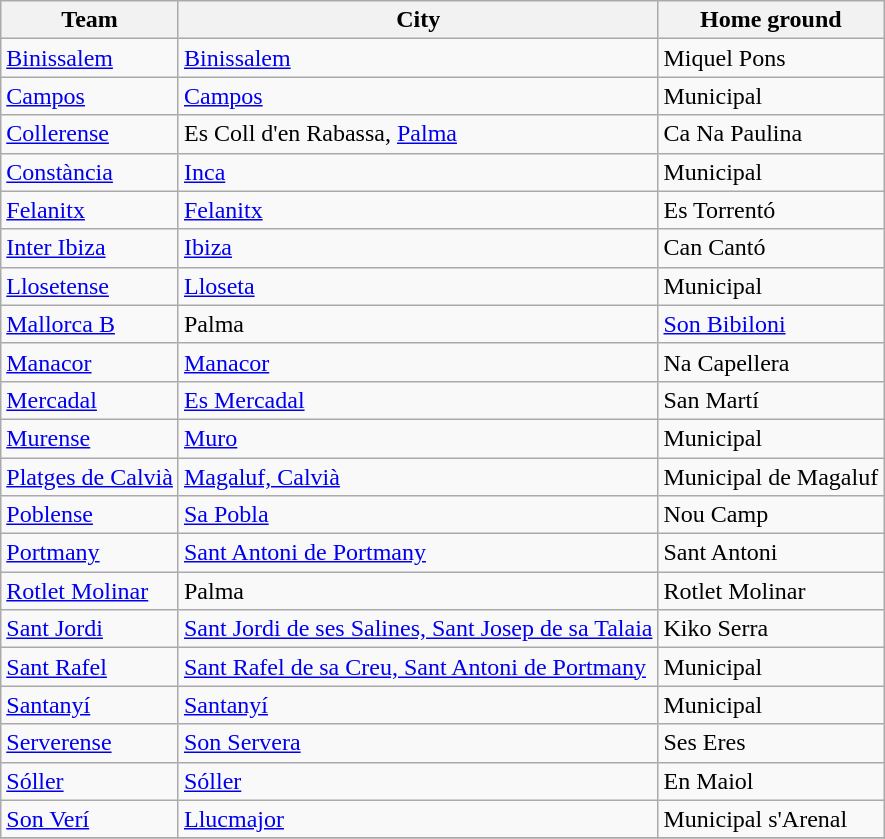<table class="wikitable sortable">
<tr>
<th>Team</th>
<th>City</th>
<th>Home ground</th>
</tr>
<tr>
<td><a href='#'>Binissalem</a></td>
<td><a href='#'>Binissalem</a></td>
<td>Miquel Pons</td>
</tr>
<tr>
<td><a href='#'>Campos</a></td>
<td><a href='#'>Campos</a></td>
<td>Municipal</td>
</tr>
<tr>
<td><a href='#'>Collerense</a></td>
<td>Es Coll d'en Rabassa, <a href='#'>Palma</a></td>
<td>Ca Na Paulina</td>
</tr>
<tr>
<td><a href='#'>Constància</a></td>
<td><a href='#'>Inca</a></td>
<td>Municipal</td>
</tr>
<tr>
<td><a href='#'>Felanitx</a></td>
<td><a href='#'>Felanitx</a></td>
<td>Es Torrentó</td>
</tr>
<tr>
<td><a href='#'>Inter Ibiza</a></td>
<td><a href='#'>Ibiza</a></td>
<td>Can Cantó</td>
</tr>
<tr>
<td><a href='#'>Llosetense</a></td>
<td><a href='#'>Lloseta</a></td>
<td>Municipal</td>
</tr>
<tr>
<td><a href='#'>Mallorca B</a></td>
<td>Palma</td>
<td><a href='#'>Son Bibiloni</a></td>
</tr>
<tr>
<td><a href='#'>Manacor</a></td>
<td><a href='#'>Manacor</a></td>
<td>Na Capellera</td>
</tr>
<tr>
<td><a href='#'>Mercadal</a></td>
<td><a href='#'>Es Mercadal</a></td>
<td>San Martí</td>
</tr>
<tr>
<td><a href='#'>Murense</a></td>
<td><a href='#'>Muro</a></td>
<td>Municipal</td>
</tr>
<tr>
<td><a href='#'>Platges de Calvià</a></td>
<td><a href='#'>Magaluf, Calvià</a></td>
<td>Municipal de Magaluf</td>
</tr>
<tr>
<td><a href='#'>Poblense</a></td>
<td><a href='#'>Sa Pobla</a></td>
<td>Nou Camp</td>
</tr>
<tr>
<td><a href='#'>Portmany</a></td>
<td><a href='#'>Sant Antoni de Portmany</a></td>
<td>Sant Antoni</td>
</tr>
<tr>
<td><a href='#'>Rotlet Molinar</a></td>
<td>Palma</td>
<td>Rotlet Molinar</td>
</tr>
<tr>
<td><a href='#'>Sant Jordi</a></td>
<td><a href='#'>Sant Jordi de ses Salines, Sant Josep de sa Talaia</a></td>
<td>Kiko Serra</td>
</tr>
<tr>
<td><a href='#'>Sant Rafel</a></td>
<td><a href='#'>Sant Rafel de sa Creu, Sant Antoni de Portmany</a></td>
<td>Municipal</td>
</tr>
<tr>
<td><a href='#'>Santanyí</a></td>
<td><a href='#'>Santanyí</a></td>
<td>Municipal</td>
</tr>
<tr>
<td><a href='#'>Serverense</a></td>
<td><a href='#'>Son Servera</a></td>
<td>Ses Eres</td>
</tr>
<tr>
<td><a href='#'>Sóller</a></td>
<td><a href='#'>Sóller</a></td>
<td>En Maiol</td>
</tr>
<tr>
<td><a href='#'>Son Verí</a></td>
<td><a href='#'>Llucmajor</a></td>
<td>Municipal s'Arenal</td>
</tr>
<tr>
</tr>
</table>
